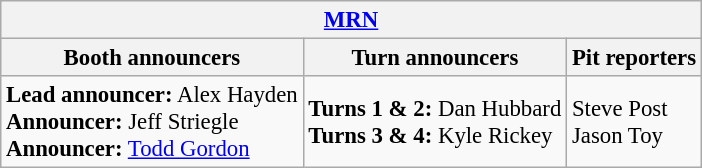<table class="wikitable" style="font-size: 95%">
<tr>
<th colspan="3"><a href='#'>MRN</a></th>
</tr>
<tr>
<th>Booth announcers</th>
<th>Turn announcers</th>
<th>Pit reporters</th>
</tr>
<tr>
<td><strong>Lead announcer:</strong> Alex Hayden<br><strong>Announcer:</strong> Jeff Striegle<br><strong>Announcer:</strong> <a href='#'>Todd Gordon</a></td>
<td><strong>Turns 1 & 2:</strong> Dan Hubbard<br><strong>Turns 3 & 4:</strong>  Kyle Rickey</td>
<td>Steve Post<br>Jason Toy</td>
</tr>
</table>
